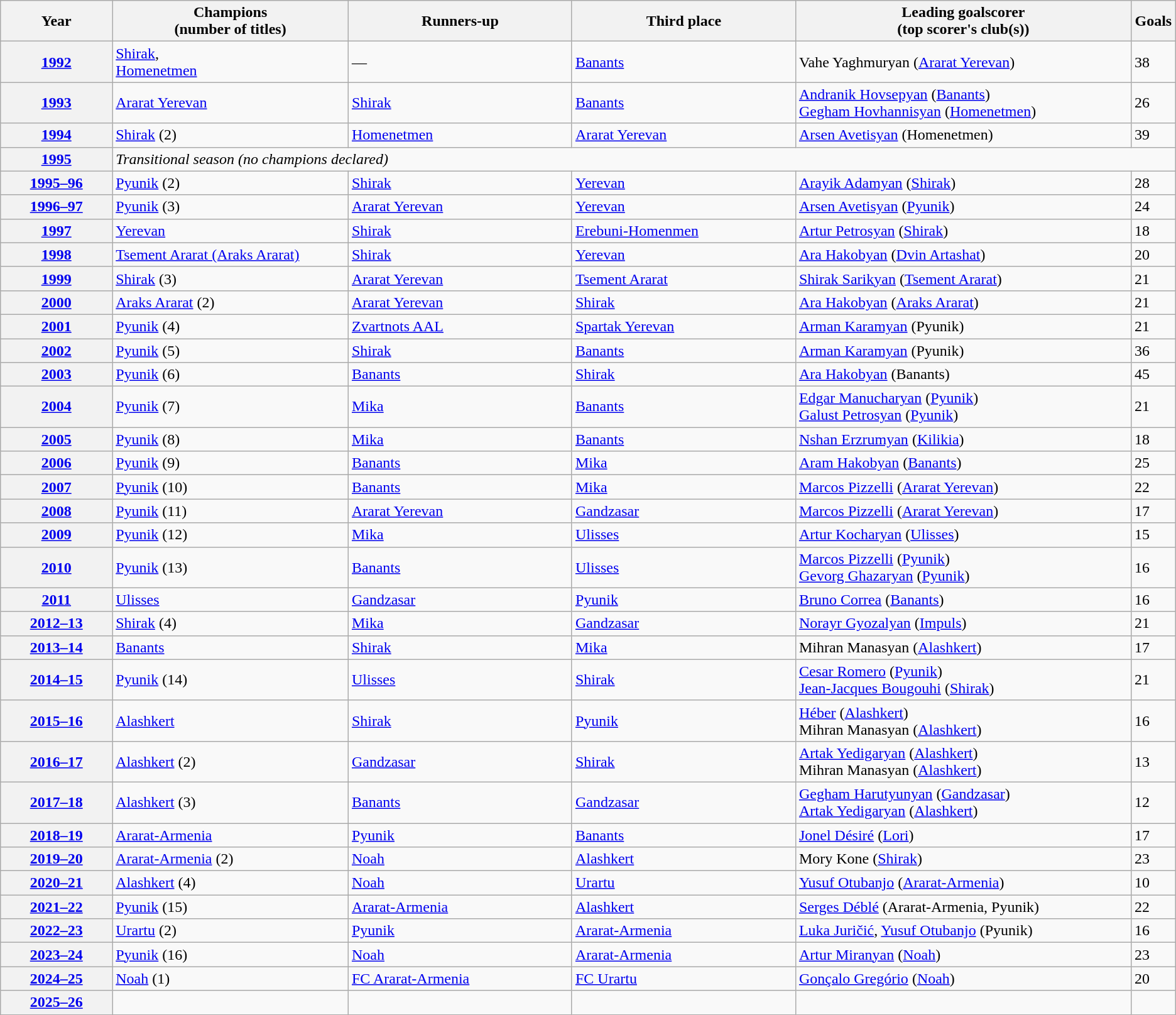<table class="sortable wikitable plainrowheaders">
<tr>
<th scope="col" style="width:9%;">Year</th>
<th scope="col" style="width:19%;">Champions<br>(number of titles)</th>
<th scope="col" style="width:18%;">Runners-up</th>
<th scope="col" style="width:18%;">Third place</th>
<th scope="col" style="width:27%;">Leading goalscorer<br>(top scorer's club(s))</th>
<th scope="col" style="width:1%;">Goals</th>
</tr>
<tr>
<th><a href='#'>1992</a></th>
<td><a href='#'>Shirak</a>,<br><a href='#'>Homenetmen</a></td>
<td>—</td>
<td><a href='#'>Banants</a></td>
<td>Vahe Yaghmuryan (<a href='#'>Ararat Yerevan</a>)</td>
<td>38</td>
</tr>
<tr>
<th><a href='#'>1993</a></th>
<td><a href='#'>Ararat Yerevan</a></td>
<td><a href='#'>Shirak</a></td>
<td><a href='#'>Banants</a></td>
<td><a href='#'>Andranik Hovsepyan</a> (<a href='#'>Banants</a>)<br><a href='#'>Gegham Hovhannisyan</a> (<a href='#'>Homenetmen</a>)</td>
<td>26</td>
</tr>
<tr>
<th><a href='#'>1994</a></th>
<td><a href='#'>Shirak</a> (2)</td>
<td><a href='#'>Homenetmen</a></td>
<td><a href='#'>Ararat Yerevan</a></td>
<td><a href='#'>Arsen Avetisyan</a> (Homenetmen)</td>
<td>39</td>
</tr>
<tr>
<th><a href='#'>1995</a></th>
<td colspan=5><em>Transitional season (no champions declared)</em></td>
</tr>
<tr>
<th><a href='#'>1995–96</a></th>
<td><a href='#'>Pyunik</a> (2)</td>
<td><a href='#'>Shirak</a></td>
<td><a href='#'>Yerevan</a></td>
<td><a href='#'>Arayik Adamyan</a> (<a href='#'>Shirak</a>)</td>
<td>28</td>
</tr>
<tr>
<th><a href='#'>1996–97</a></th>
<td><a href='#'>Pyunik</a> (3)</td>
<td><a href='#'>Ararat Yerevan</a></td>
<td><a href='#'>Yerevan</a></td>
<td><a href='#'>Arsen Avetisyan</a> (<a href='#'>Pyunik</a>)</td>
<td>24</td>
</tr>
<tr>
<th><a href='#'>1997</a></th>
<td><a href='#'>Yerevan</a></td>
<td><a href='#'>Shirak</a></td>
<td><a href='#'>Erebuni-Homenmen</a></td>
<td><a href='#'>Artur Petrosyan</a> (<a href='#'>Shirak</a>)</td>
<td>18</td>
</tr>
<tr>
<th><a href='#'>1998</a></th>
<td><a href='#'>Tsement Ararat (Araks Ararat)</a></td>
<td><a href='#'>Shirak</a></td>
<td><a href='#'>Yerevan</a></td>
<td><a href='#'>Ara Hakobyan</a> (<a href='#'>Dvin Artashat</a>)</td>
<td>20</td>
</tr>
<tr>
<th><a href='#'>1999</a></th>
<td><a href='#'>Shirak</a> (3)</td>
<td><a href='#'>Ararat Yerevan</a></td>
<td><a href='#'>Tsement Ararat</a></td>
<td><a href='#'>Shirak Sarikyan</a> (<a href='#'>Tsement Ararat</a>)</td>
<td>21</td>
</tr>
<tr>
<th><a href='#'>2000</a></th>
<td><a href='#'>Araks Ararat</a> (2)</td>
<td><a href='#'>Ararat Yerevan</a></td>
<td><a href='#'>Shirak</a></td>
<td><a href='#'>Ara Hakobyan</a> (<a href='#'>Araks Ararat</a>)</td>
<td>21</td>
</tr>
<tr>
<th><a href='#'>2001</a></th>
<td><a href='#'>Pyunik</a> (4)</td>
<td><a href='#'>Zvartnots AAL</a></td>
<td><a href='#'>Spartak Yerevan</a></td>
<td><a href='#'>Arman Karamyan</a> (Pyunik)</td>
<td>21</td>
</tr>
<tr>
<th><a href='#'>2002</a></th>
<td><a href='#'>Pyunik</a> (5)</td>
<td><a href='#'>Shirak</a></td>
<td><a href='#'>Banants</a></td>
<td><a href='#'>Arman Karamyan</a> (Pyunik)</td>
<td>36</td>
</tr>
<tr>
<th><a href='#'>2003</a></th>
<td><a href='#'>Pyunik</a> (6)</td>
<td><a href='#'>Banants</a></td>
<td><a href='#'>Shirak</a></td>
<td><a href='#'>Ara Hakobyan</a> (Banants)</td>
<td>45</td>
</tr>
<tr>
<th><a href='#'>2004</a></th>
<td><a href='#'>Pyunik</a> (7)</td>
<td><a href='#'>Mika</a></td>
<td><a href='#'>Banants</a></td>
<td><a href='#'>Edgar Manucharyan</a> (<a href='#'>Pyunik</a>)<br><a href='#'>Galust Petrosyan</a> (<a href='#'>Pyunik</a>)</td>
<td>21</td>
</tr>
<tr>
<th><a href='#'>2005</a></th>
<td><a href='#'>Pyunik</a> (8)</td>
<td><a href='#'>Mika</a></td>
<td><a href='#'>Banants</a></td>
<td><a href='#'>Nshan Erzrumyan</a> (<a href='#'>Kilikia</a>)</td>
<td>18</td>
</tr>
<tr>
<th><a href='#'>2006</a></th>
<td><a href='#'>Pyunik</a> (9)</td>
<td><a href='#'>Banants</a></td>
<td><a href='#'>Mika</a></td>
<td><a href='#'>Aram Hakobyan</a> (<a href='#'>Banants</a>)</td>
<td>25</td>
</tr>
<tr>
<th><a href='#'>2007</a></th>
<td><a href='#'>Pyunik</a> (10)</td>
<td><a href='#'>Banants</a></td>
<td><a href='#'>Mika</a></td>
<td><a href='#'>Marcos Pizzelli</a> (<a href='#'>Ararat Yerevan</a>)</td>
<td>22</td>
</tr>
<tr>
<th><a href='#'>2008</a></th>
<td><a href='#'>Pyunik</a> (11)</td>
<td><a href='#'>Ararat Yerevan</a></td>
<td><a href='#'>Gandzasar</a></td>
<td><a href='#'>Marcos Pizzelli</a> (<a href='#'>Ararat Yerevan</a>)</td>
<td>17</td>
</tr>
<tr>
<th><a href='#'>2009</a></th>
<td><a href='#'>Pyunik</a> (12)</td>
<td><a href='#'>Mika</a></td>
<td><a href='#'>Ulisses</a></td>
<td><a href='#'>Artur Kocharyan</a> (<a href='#'>Ulisses</a>)</td>
<td>15</td>
</tr>
<tr>
<th><a href='#'>2010</a></th>
<td><a href='#'>Pyunik</a> (13)</td>
<td><a href='#'>Banants</a></td>
<td><a href='#'>Ulisses</a></td>
<td><a href='#'>Marcos Pizzelli</a>  (<a href='#'>Pyunik</a>)<br><a href='#'>Gevorg Ghazaryan</a> (<a href='#'>Pyunik</a>)</td>
<td>16</td>
</tr>
<tr>
<th><a href='#'>2011</a></th>
<td><a href='#'>Ulisses</a></td>
<td><a href='#'>Gandzasar</a></td>
<td><a href='#'>Pyunik</a></td>
<td><a href='#'>Bruno Correa</a> (<a href='#'>Banants</a>)</td>
<td>16</td>
</tr>
<tr>
<th><a href='#'>2012–13</a></th>
<td><a href='#'>Shirak</a> (4)</td>
<td><a href='#'>Mika</a></td>
<td><a href='#'>Gandzasar</a></td>
<td><a href='#'>Norayr Gyozalyan</a> (<a href='#'>Impuls</a>)</td>
<td>21</td>
</tr>
<tr>
<th><a href='#'>2013–14</a></th>
<td><a href='#'>Banants</a></td>
<td><a href='#'>Shirak</a></td>
<td><a href='#'>Mika</a></td>
<td>Mihran Manasyan (<a href='#'>Alashkert</a>)</td>
<td>17</td>
</tr>
<tr>
<th><a href='#'>2014–15</a></th>
<td><a href='#'>Pyunik</a> (14)</td>
<td><a href='#'>Ulisses</a></td>
<td><a href='#'>Shirak</a></td>
<td><a href='#'>Cesar Romero</a> (<a href='#'>Pyunik</a>)<br><a href='#'>Jean-Jacques Bougouhi</a> (<a href='#'>Shirak</a>)</td>
<td>21</td>
</tr>
<tr>
<th><a href='#'>2015–16</a></th>
<td><a href='#'>Alashkert</a></td>
<td><a href='#'>Shirak</a></td>
<td><a href='#'>Pyunik</a></td>
<td><a href='#'>Héber</a> (<a href='#'>Alashkert</a>)<br>Mihran Manasyan (<a href='#'>Alashkert</a>)</td>
<td>16</td>
</tr>
<tr>
<th><a href='#'>2016–17</a></th>
<td><a href='#'>Alashkert</a> (2)</td>
<td><a href='#'>Gandzasar</a></td>
<td><a href='#'>Shirak</a></td>
<td><a href='#'>Artak Yedigaryan</a> (<a href='#'>Alashkert</a>)<br>Mihran Manasyan (<a href='#'>Alashkert</a>)</td>
<td>13</td>
</tr>
<tr>
<th><a href='#'>2017–18</a></th>
<td><a href='#'>Alashkert</a> (3)</td>
<td><a href='#'>Banants</a></td>
<td><a href='#'>Gandzasar</a></td>
<td><a href='#'>Gegham Harutyunyan</a> (<a href='#'>Gandzasar</a>)<br><a href='#'>Artak Yedigaryan</a> (<a href='#'>Alashkert</a>)</td>
<td>12</td>
</tr>
<tr>
<th><a href='#'>2018–19</a></th>
<td><a href='#'>Ararat-Armenia</a></td>
<td><a href='#'>Pyunik</a></td>
<td><a href='#'>Banants</a></td>
<td><a href='#'>Jonel Désiré</a> (<a href='#'>Lori</a>)</td>
<td>17</td>
</tr>
<tr>
<th><a href='#'>2019–20</a></th>
<td><a href='#'>Ararat-Armenia</a> (2)</td>
<td><a href='#'>Noah</a></td>
<td><a href='#'>Alashkert</a></td>
<td>Mory Kone (<a href='#'>Shirak</a>)</td>
<td>23</td>
</tr>
<tr>
<th><a href='#'>2020–21</a></th>
<td><a href='#'>Alashkert</a> (4)</td>
<td><a href='#'>Noah</a></td>
<td><a href='#'>Urartu</a></td>
<td><a href='#'>Yusuf Otubanjo</a> (<a href='#'>Ararat-Armenia</a>)</td>
<td>10</td>
</tr>
<tr>
<th><a href='#'>2021–22</a></th>
<td><a href='#'>Pyunik</a> (15)</td>
<td><a href='#'>Ararat-Armenia</a></td>
<td><a href='#'>Alashkert</a></td>
<td><a href='#'>Serges Déblé</a> (Ararat-Armenia, Pyunik)</td>
<td>22</td>
</tr>
<tr>
<th><a href='#'>2022–23</a></th>
<td><a href='#'>Urartu</a> (2)</td>
<td><a href='#'>Pyunik</a></td>
<td><a href='#'>Ararat-Armenia</a></td>
<td><a href='#'>Luka Juričić</a>, <a href='#'>Yusuf Otubanjo</a> (Pyunik)</td>
<td>16</td>
</tr>
<tr>
<th><a href='#'>2023–24</a></th>
<td><a href='#'>Pyunik</a> (16)</td>
<td><a href='#'>Noah</a></td>
<td><a href='#'>Ararat-Armenia</a></td>
<td><a href='#'>Artur Miranyan</a> (<a href='#'>Noah</a>)</td>
<td>23</td>
</tr>
<tr>
<th><a href='#'>2024–25</a></th>
<td><a href='#'>Noah</a> (1)</td>
<td><a href='#'>FC Ararat-Armenia</a></td>
<td><a href='#'>FC Urartu</a></td>
<td><a href='#'>Gonçalo Gregório</a> (<a href='#'>Noah</a>)</td>
<td>20</td>
</tr>
<tr>
<th><a href='#'>2025–26</a></th>
<td></td>
<td></td>
<td></td>
<td></td>
<td></td>
</tr>
</table>
